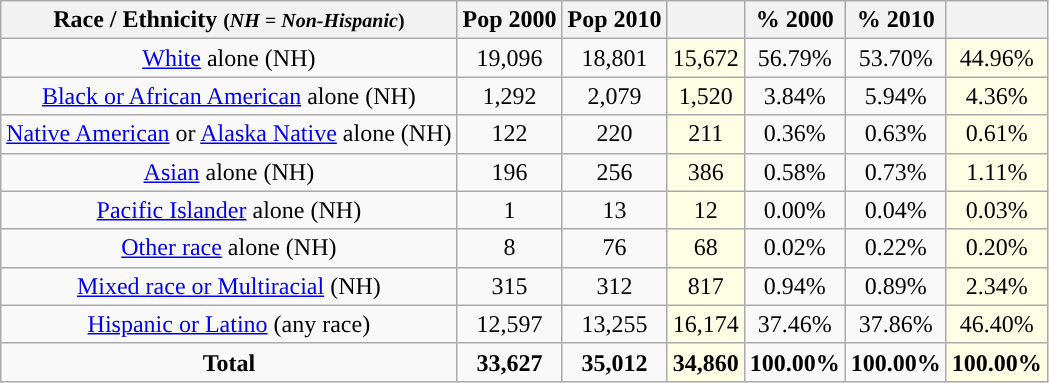<table class="wikitable" style="text-align:center;">
<tr>
<th>Race / Ethnicity <small>(<em>NH = Non-Hispanic</em>)</small></th>
<th>Pop 2000</th>
<th>Pop 2010</th>
<th></th>
<th>% 2000</th>
<th>% 2010</th>
<th></th>
</tr>
<tr>
<td><a href='#'>White</a> alone (NH)</td>
<td>19,096</td>
<td>18,801</td>
<td style='background: #ffffe6;'>15,672</td>
<td>56.79%</td>
<td>53.70%</td>
<td style='background: #ffffe6;'>44.96%</td>
</tr>
<tr>
<td><a href='#'>Black or African American</a> alone (NH)</td>
<td>1,292</td>
<td>2,079</td>
<td style='background: #ffffe6;'>1,520</td>
<td>3.84%</td>
<td>5.94%</td>
<td style='background: #ffffe6;'>4.36%</td>
</tr>
<tr>
<td><a href='#'>Native American</a> or <a href='#'>Alaska Native</a> alone (NH)</td>
<td>122</td>
<td>220</td>
<td style='background: #ffffe6;'>211</td>
<td>0.36%</td>
<td>0.63%</td>
<td style='background: #ffffe6;'>0.61%</td>
</tr>
<tr>
<td><a href='#'>Asian</a> alone (NH)</td>
<td>196</td>
<td>256</td>
<td style='background: #ffffe6;'>386</td>
<td>0.58%</td>
<td>0.73%</td>
<td style='background: #ffffe6;'>1.11%</td>
</tr>
<tr>
<td><a href='#'>Pacific Islander</a> alone (NH)</td>
<td>1</td>
<td>13</td>
<td style='background: #ffffe6;'>12</td>
<td>0.00%</td>
<td>0.04%</td>
<td style='background: #ffffe6;'>0.03%</td>
</tr>
<tr>
<td><a href='#'>Other race</a> alone (NH)</td>
<td>8</td>
<td>76</td>
<td style='background: #ffffe6;'>68</td>
<td>0.02%</td>
<td>0.22%</td>
<td style='background: #ffffe6;'>0.20%</td>
</tr>
<tr>
<td><a href='#'>Mixed race or Multiracial</a> (NH)</td>
<td>315</td>
<td>312</td>
<td style='background: #ffffe6;'>817</td>
<td>0.94%</td>
<td>0.89%</td>
<td style='background: #ffffe6;'>2.34%</td>
</tr>
<tr>
<td><a href='#'>Hispanic or Latino</a> (any race)</td>
<td>12,597</td>
<td>13,255</td>
<td style='background: #ffffe6;'>16,174</td>
<td>37.46%</td>
<td>37.86%</td>
<td style='background: #ffffe6;'>46.40%</td>
</tr>
<tr>
<td><strong>Total</strong></td>
<td><strong>33,627</strong></td>
<td><strong>35,012</strong></td>
<td style='background: #ffffe6;'><strong>34,860</strong></td>
<td><strong>100.00%</strong></td>
<td><strong>100.00%</strong></td>
<td style='background: #ffffe6;'><strong>100.00%</strong></td>
</tr>
</table>
